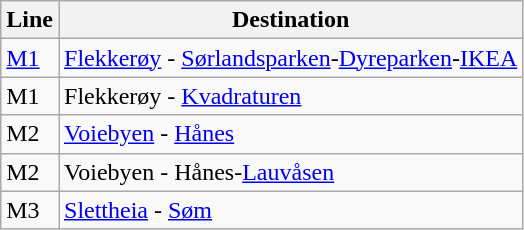<table class="wikitable sortable">
<tr>
<th>Line</th>
<th>Destination</th>
</tr>
<tr>
<td><a href='#'>M1</a></td>
<td><a href='#'>Flekkerøy</a> - <a href='#'>Sørlandsparken</a>-<a href='#'>Dyreparken</a>-<a href='#'>IKEA</a></td>
</tr>
<tr>
<td>M1</td>
<td>Flekkerøy - <a href='#'>Kvadraturen</a></td>
</tr>
<tr>
<td>M2</td>
<td><a href='#'>Voiebyen</a> - <a href='#'>Hånes</a></td>
</tr>
<tr>
<td>M2</td>
<td>Voiebyen - Hånes-<a href='#'>Lauvåsen</a></td>
</tr>
<tr>
<td>M3</td>
<td><a href='#'>Slettheia</a> - <a href='#'>Søm</a></td>
</tr>
</table>
